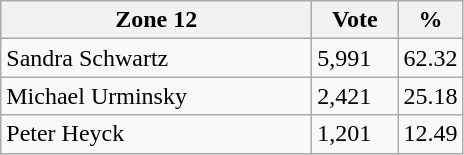<table class="wikitable">
<tr>
<th width="200px">Zone 12</th>
<th width="50px">Vote</th>
<th width="30px">%</th>
</tr>
<tr>
<td>Sandra Schwartz</td>
<td>5,991</td>
<td>62.32</td>
</tr>
<tr>
<td>Michael Urminsky</td>
<td>2,421</td>
<td>25.18</td>
</tr>
<tr>
<td>Peter Heyck</td>
<td>1,201</td>
<td>12.49</td>
</tr>
</table>
